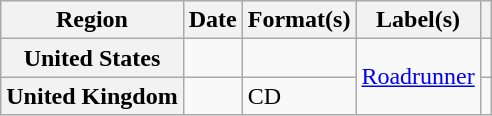<table class="wikitable plainrowheaders" style="text-align:left">
<tr>
<th scope="col">Region</th>
<th scope="col">Date</th>
<th scope="col">Format(s)</th>
<th scope="col">Label(s)</th>
<th scope="col"></th>
</tr>
<tr>
<th scope="row">United States</th>
<td></td>
<td></td>
<td rowspan="2"><a href='#'>Roadrunner</a></td>
<td></td>
</tr>
<tr>
<th scope="row">United Kingdom</th>
<td></td>
<td>CD</td>
<td></td>
</tr>
</table>
